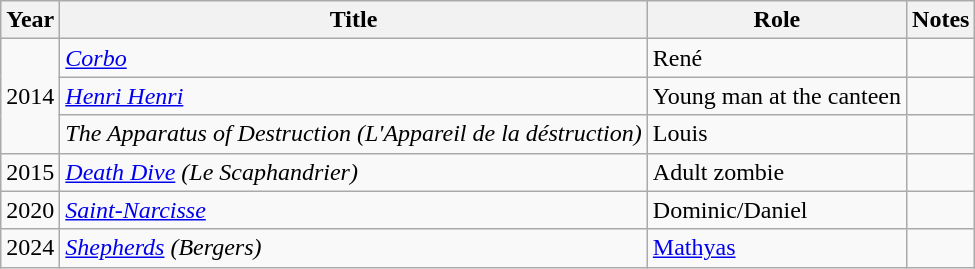<table class="wikitable">
<tr>
<th>Year</th>
<th>Title</th>
<th>Role</th>
<th>Notes</th>
</tr>
<tr>
<td rowspan=3>2014</td>
<td><em><a href='#'>Corbo</a></em></td>
<td>René</td>
<td></td>
</tr>
<tr>
<td><em><a href='#'>Henri Henri</a></em></td>
<td>Young man at the canteen</td>
<td></td>
</tr>
<tr>
<td><em>The Apparatus of Destruction (L'Appareil de la déstruction)</em></td>
<td>Louis</td>
<td></td>
</tr>
<tr>
<td>2015</td>
<td><em><a href='#'>Death Dive</a> (Le Scaphandrier)</em></td>
<td>Adult zombie</td>
<td></td>
</tr>
<tr>
<td>2020</td>
<td><em><a href='#'>Saint-Narcisse</a></em></td>
<td>Dominic/Daniel</td>
<td></td>
</tr>
<tr>
<td>2024</td>
<td><em><a href='#'>Shepherds</a> (Bergers)</em></td>
<td><a href='#'>Mathyas</a></td>
<td></td>
</tr>
</table>
